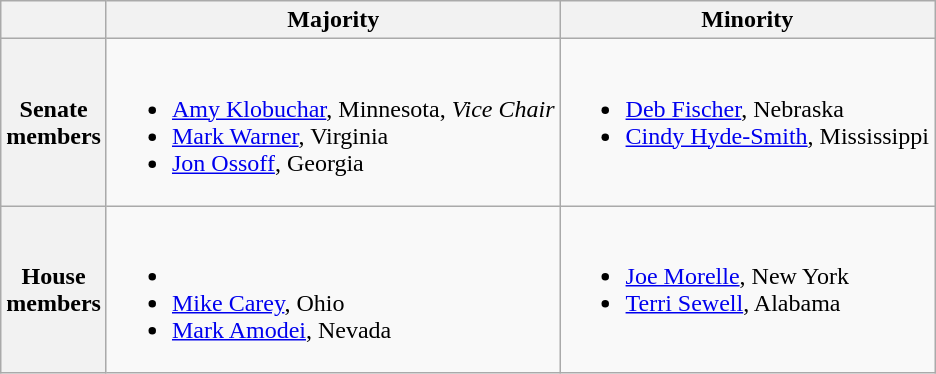<table class="wikitable">
<tr>
<th></th>
<th>Majority</th>
<th>Minority</th>
</tr>
<tr>
<th>Senate<br>members</th>
<td valign="top" ><br><ul><li><a href='#'>Amy Klobuchar</a>, Minnesota, <em>Vice Chair</em></li><li><a href='#'>Mark Warner</a>, Virginia</li><li><a href='#'>Jon Ossoff</a>, Georgia</li></ul></td>
<td valign="top" ><br><ul><li><a href='#'>Deb Fischer</a>, Nebraska</li><li><a href='#'>Cindy Hyde-Smith</a>, Mississippi</li></ul></td>
</tr>
<tr>
<th>House<br>members</th>
<td valign="top" ><br><ul><li></li><li><a href='#'>Mike Carey</a>, Ohio</li><li><a href='#'>Mark Amodei</a>, Nevada</li></ul></td>
<td valign="top" ><br><ul><li><a href='#'>Joe Morelle</a>, New York</li><li><a href='#'>Terri Sewell</a>, Alabama</li></ul></td>
</tr>
</table>
